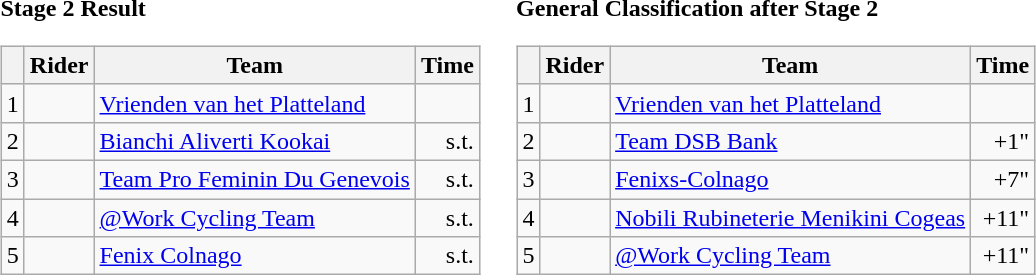<table>
<tr>
<td><strong>Stage 2 Result</strong><br><table class="wikitable">
<tr>
<th></th>
<th>Rider</th>
<th>Team</th>
<th>Time</th>
</tr>
<tr>
<td>1</td>
<td><strong></strong></td>
<td><a href='#'>Vrienden van het Platteland</a></td>
<td align=right></td>
</tr>
<tr>
<td>2</td>
<td></td>
<td><a href='#'>Bianchi Aliverti Kookai</a></td>
<td align=right>s.t.</td>
</tr>
<tr>
<td>3</td>
<td></td>
<td><a href='#'>Team Pro Feminin Du Genevois</a></td>
<td align=right>s.t.</td>
</tr>
<tr>
<td>4</td>
<td></td>
<td><a href='#'>@Work Cycling Team</a></td>
<td align=right>s.t.</td>
</tr>
<tr>
<td>5</td>
<td></td>
<td><a href='#'>Fenix Colnago</a></td>
<td align=right>s.t.</td>
</tr>
</table>
</td>
<td></td>
<td><strong>General Classification after Stage 2</strong><br><table class="wikitable">
<tr>
<th></th>
<th>Rider</th>
<th>Team</th>
<th>Time</th>
</tr>
<tr>
<td>1</td>
<td><strong></strong></td>
<td><a href='#'>Vrienden van het Platteland</a></td>
<td align=right></td>
</tr>
<tr>
<td>2</td>
<td></td>
<td><a href='#'>Team DSB Bank</a></td>
<td align=right>+1"</td>
</tr>
<tr>
<td>3</td>
<td></td>
<td><a href='#'>Fenixs-Colnago</a></td>
<td align=right>+7"</td>
</tr>
<tr>
<td>4</td>
<td></td>
<td><a href='#'>Nobili Rubineterie Menikini Cogeas</a></td>
<td align=right>+11"</td>
</tr>
<tr>
<td>5</td>
<td></td>
<td><a href='#'>@Work Cycling Team</a></td>
<td align=right>+11"</td>
</tr>
</table>
</td>
</tr>
</table>
